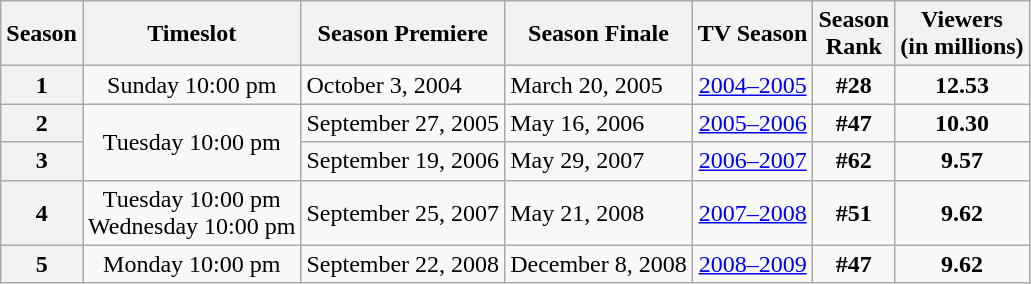<table class="wikitable">
<tr>
<th>Season</th>
<th>Timeslot</th>
<th>Season Premiere</th>
<th>Season Finale</th>
<th>TV Season</th>
<th>Season<br>Rank</th>
<th>Viewers<br>(in millions)</th>
</tr>
<tr>
<th>1</th>
<td style="text-align:center;">Sunday 10:00 pm</td>
<td>October 3, 2004</td>
<td>March 20, 2005</td>
<td style="text-align:center;"><a href='#'>2004–2005</a></td>
<td style="text-align:center;"><strong>#28</strong></td>
<td style="text-align:center;"><strong>12.53</strong></td>
</tr>
<tr>
<th>2</th>
<td rowspan="2" style="text-align:center;">Tuesday 10:00 pm</td>
<td>September 27, 2005</td>
<td>May 16, 2006</td>
<td style="text-align:center;"><a href='#'>2005–2006</a></td>
<td style="text-align:center;"><strong>#47</strong></td>
<td style="text-align:center;"><strong>10.30</strong></td>
</tr>
<tr>
<th>3</th>
<td>September 19, 2006</td>
<td>May 29, 2007</td>
<td style="text-align:center;"><a href='#'>2006–2007</a></td>
<td style="text-align:center;"><strong>#62</strong></td>
<td style="text-align:center;"><strong>9.57</strong></td>
</tr>
<tr>
<th>4</th>
<td style="text-align:center;">Tuesday 10:00 pm<br>Wednesday 10:00 pm</td>
<td>September 25, 2007</td>
<td>May 21, 2008</td>
<td style="text-align:center;"><a href='#'>2007–2008</a></td>
<td style="text-align:center;"><strong>#51</strong></td>
<td style="text-align:center;"><strong>9.62</strong></td>
</tr>
<tr>
<th>5</th>
<td style="text-align:center;">Monday 10:00 pm</td>
<td>September 22, 2008</td>
<td>December 8, 2008</td>
<td style="text-align:center;"><a href='#'>2008–2009</a></td>
<td style="text-align:center;"><strong>#47</strong></td>
<td style="text-align:center;"><strong>9.62</strong></td>
</tr>
</table>
